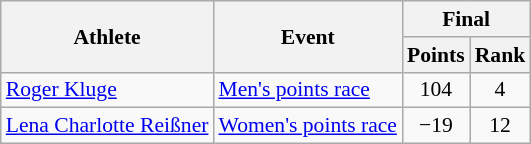<table class="wikitable" style="font-size:90%">
<tr>
<th rowspan=2>Athlete</th>
<th rowspan=2>Event</th>
<th colspan=2>Final</th>
</tr>
<tr>
<th>Points</th>
<th>Rank</th>
</tr>
<tr align=center>
<td align=left><a href='#'>Roger Kluge</a></td>
<td align=left><a href='#'>Men's points race</a></td>
<td>104</td>
<td>4</td>
</tr>
<tr align=center>
<td align=left><a href='#'>Lena Charlotte Reißner</a></td>
<td align=left><a href='#'>Women's points race</a></td>
<td>−19</td>
<td>12</td>
</tr>
</table>
